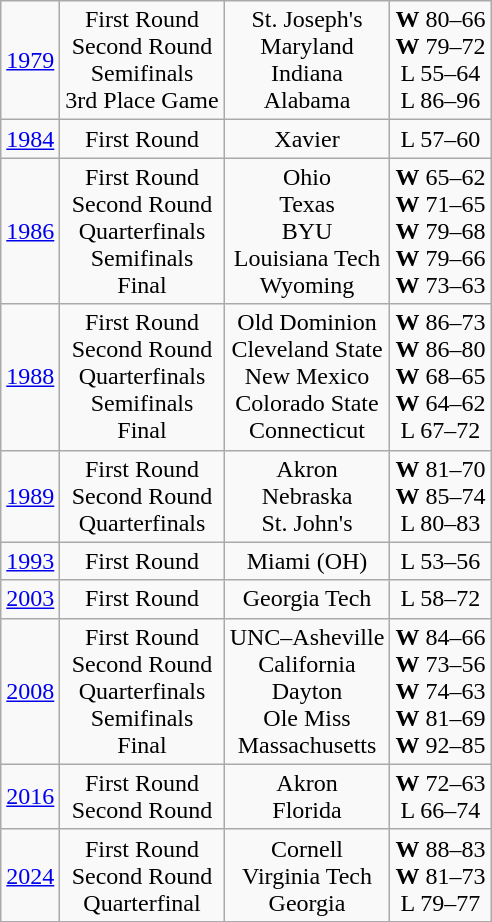<table class="wikitable">
<tr align="center">
<td><a href='#'>1979</a></td>
<td>First Round<br>Second Round<br>Semifinals<br>3rd Place Game</td>
<td>St. Joseph's<br>Maryland<br>Indiana<br>Alabama</td>
<td><strong>W</strong> 80–66<br><strong>W</strong> 79–72<br>L 55–64<br>L 86–96</td>
</tr>
<tr align="center">
<td><a href='#'>1984</a></td>
<td>First Round</td>
<td>Xavier</td>
<td>L 57–60</td>
</tr>
<tr align="center">
<td><a href='#'>1986</a></td>
<td>First Round<br>Second Round<br>Quarterfinals<br>Semifinals<br>Final</td>
<td>Ohio<br>Texas<br>BYU<br>Louisiana Tech<br>Wyoming</td>
<td><strong>W</strong> 65–62<br><strong>W</strong> 71–65<br><strong>W</strong> 79–68<br><strong>W</strong> 79–66<br><strong>W</strong> 73–63</td>
</tr>
<tr align="center">
<td><a href='#'>1988</a></td>
<td>First Round<br>Second Round<br>Quarterfinals<br>Semifinals<br>Final</td>
<td>Old Dominion<br>Cleveland State<br>New Mexico<br>Colorado State<br>Connecticut</td>
<td><strong>W</strong> 86–73<br><strong>W</strong> 86–80<br><strong>W</strong> 68–65<br><strong>W</strong> 64–62<br>L 67–72</td>
</tr>
<tr align="center">
<td><a href='#'>1989</a></td>
<td>First Round<br>Second Round<br>Quarterfinals</td>
<td>Akron<br>Nebraska<br>St. John's</td>
<td><strong>W</strong> 81–70<br><strong>W</strong> 85–74<br>L 80–83</td>
</tr>
<tr align="center">
<td><a href='#'>1993</a></td>
<td>First Round</td>
<td>Miami (OH)</td>
<td>L 53–56</td>
</tr>
<tr align="center">
<td><a href='#'>2003</a></td>
<td>First Round</td>
<td>Georgia Tech</td>
<td>L 58–72</td>
</tr>
<tr align="center">
<td><a href='#'>2008</a></td>
<td>First Round<br>Second Round<br>Quarterfinals<br>Semifinals<br>Final</td>
<td>UNC–Asheville<br>California<br>Dayton<br>Ole Miss<br>Massachusetts</td>
<td><strong>W</strong> 84–66<br><strong>W</strong> 73–56<br><strong>W</strong> 74–63<br><strong>W</strong> 81–69<br><strong>W</strong> 92–85</td>
</tr>
<tr align="center">
<td><a href='#'>2016</a></td>
<td>First Round<br>Second Round</td>
<td>Akron<br>Florida</td>
<td><strong>W</strong> 72–63<br>L 66–74</td>
</tr>
<tr align="center">
<td><a href='#'>2024</a></td>
<td>First Round<br>Second Round<br>Quarterfinal</td>
<td>Cornell<br>Virginia Tech<br>Georgia</td>
<td><strong>W</strong> 88–83<br><strong>W</strong> 81–73<br>L 79–77</td>
</tr>
</table>
